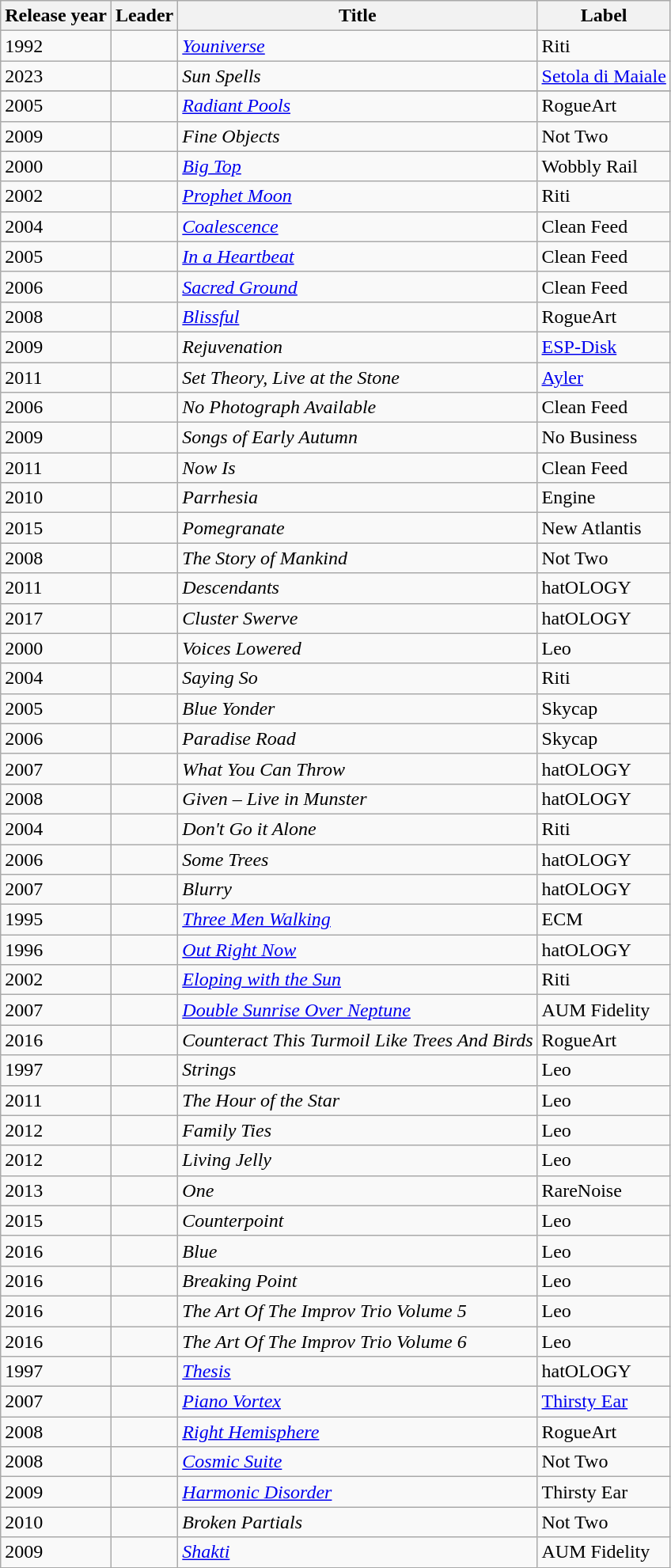<table class="wikitable sortable">
<tr>
<th>Release year</th>
<th>Leader</th>
<th>Title</th>
<th>Label</th>
</tr>
<tr>
<td>1992</td>
<td></td>
<td><em><a href='#'>Youniverse</a></em></td>
<td>Riti</td>
</tr>
<tr>
<td>2023</td>
<td></td>
<td><em>Sun Spells</em></td>
<td><a href='#'>Setola di Maiale</a></td>
</tr>
<tr>
</tr>
<tr>
<td>2005</td>
<td></td>
<td><em><a href='#'>Radiant Pools</a></em></td>
<td>RogueArt</td>
</tr>
<tr>
<td>2009</td>
<td></td>
<td><em>Fine Objects</em></td>
<td>Not Two</td>
</tr>
<tr>
<td>2000</td>
<td></td>
<td><em><a href='#'>Big Top</a></em></td>
<td>Wobbly Rail</td>
</tr>
<tr>
<td>2002</td>
<td></td>
<td><em><a href='#'>Prophet Moon</a></em></td>
<td>Riti</td>
</tr>
<tr>
<td>2004</td>
<td></td>
<td><em><a href='#'>Coalescence</a></em></td>
<td>Clean Feed</td>
</tr>
<tr>
<td>2005</td>
<td></td>
<td><em><a href='#'>In a Heartbeat</a></em></td>
<td>Clean Feed</td>
</tr>
<tr>
<td>2006</td>
<td></td>
<td><em><a href='#'>Sacred Ground</a></em></td>
<td>Clean Feed</td>
</tr>
<tr>
<td>2008</td>
<td></td>
<td><em><a href='#'>Blissful</a></em></td>
<td>RogueArt</td>
</tr>
<tr>
<td>2009</td>
<td></td>
<td><em>Rejuvenation</em></td>
<td><a href='#'>ESP-Disk</a></td>
</tr>
<tr>
<td>2011</td>
<td></td>
<td><em>Set Theory, Live at the Stone</em></td>
<td><a href='#'>Ayler</a></td>
</tr>
<tr>
<td>2006</td>
<td></td>
<td><em>No Photograph Available</em></td>
<td>Clean Feed</td>
</tr>
<tr>
<td>2009</td>
<td></td>
<td><em>Songs of Early Autumn</em></td>
<td>No Business</td>
</tr>
<tr>
<td>2011</td>
<td></td>
<td><em>Now Is</em></td>
<td>Clean Feed</td>
</tr>
<tr>
<td>2010</td>
<td></td>
<td><em>Parrhesia</em></td>
<td>Engine</td>
</tr>
<tr>
<td>2015</td>
<td></td>
<td><em>Pomegranate</em></td>
<td>New Atlantis</td>
</tr>
<tr>
<td>2008</td>
<td></td>
<td><em>The Story of Mankind</em></td>
<td>Not Two</td>
</tr>
<tr>
<td>2011</td>
<td></td>
<td><em>Descendants</em></td>
<td>hatOLOGY</td>
</tr>
<tr>
<td>2017</td>
<td></td>
<td><em>Cluster Swerve</em></td>
<td>hatOLOGY</td>
</tr>
<tr>
<td>2000</td>
<td></td>
<td><em>Voices Lowered</em></td>
<td>Leo</td>
</tr>
<tr>
<td>2004</td>
<td></td>
<td><em>Saying So</em></td>
<td>Riti</td>
</tr>
<tr>
<td>2005</td>
<td></td>
<td><em>Blue Yonder</em></td>
<td>Skycap</td>
</tr>
<tr>
<td>2006</td>
<td></td>
<td><em>Paradise Road</em></td>
<td>Skycap</td>
</tr>
<tr>
<td>2007</td>
<td></td>
<td><em>What You Can Throw</em></td>
<td>hatOLOGY</td>
</tr>
<tr>
<td>2008</td>
<td></td>
<td><em>Given – Live in Munster</em></td>
<td>hatOLOGY</td>
</tr>
<tr>
<td>2004</td>
<td></td>
<td><em>Don't Go it Alone</em></td>
<td>Riti</td>
</tr>
<tr>
<td>2006</td>
<td></td>
<td><em>Some Trees</em></td>
<td>hatOLOGY</td>
</tr>
<tr>
<td>2007</td>
<td></td>
<td><em>Blurry</em></td>
<td>hatOLOGY</td>
</tr>
<tr>
<td>1995</td>
<td></td>
<td><em><a href='#'>Three Men Walking</a></em></td>
<td>ECM</td>
</tr>
<tr>
<td>1996</td>
<td></td>
<td><em><a href='#'>Out Right Now</a></em></td>
<td>hatOLOGY</td>
</tr>
<tr>
<td>2002</td>
<td></td>
<td><em><a href='#'>Eloping with the Sun</a></em></td>
<td>Riti</td>
</tr>
<tr>
<td>2007</td>
<td></td>
<td><em><a href='#'>Double Sunrise Over Neptune</a></em></td>
<td>AUM Fidelity</td>
</tr>
<tr>
<td>2016</td>
<td></td>
<td><em>Counteract This Turmoil Like Trees And Birds</em></td>
<td>RogueArt</td>
</tr>
<tr>
<td>1997</td>
<td></td>
<td><em>Strings</em></td>
<td>Leo</td>
</tr>
<tr>
<td>2011</td>
<td></td>
<td><em>The Hour of the Star</em></td>
<td>Leo</td>
</tr>
<tr>
<td>2012</td>
<td></td>
<td><em>Family Ties</em></td>
<td>Leo</td>
</tr>
<tr>
<td>2012</td>
<td></td>
<td><em>Living Jelly</em></td>
<td>Leo</td>
</tr>
<tr>
<td>2013</td>
<td></td>
<td><em>One</em></td>
<td>RareNoise</td>
</tr>
<tr>
<td>2015</td>
<td></td>
<td><em>Counterpoint</em></td>
<td>Leo</td>
</tr>
<tr>
<td>2016</td>
<td></td>
<td><em>Blue</em></td>
<td>Leo</td>
</tr>
<tr>
<td>2016</td>
<td></td>
<td><em>Breaking Point</em></td>
<td>Leo</td>
</tr>
<tr>
<td>2016</td>
<td></td>
<td><em>The Art Of The Improv Trio Volume 5</em></td>
<td>Leo</td>
</tr>
<tr>
<td>2016</td>
<td></td>
<td><em>The Art Of The Improv Trio Volume 6</em></td>
<td>Leo</td>
</tr>
<tr>
<td>1997</td>
<td></td>
<td><em><a href='#'>Thesis</a></em></td>
<td>hatOLOGY</td>
</tr>
<tr>
<td>2007</td>
<td></td>
<td><em><a href='#'>Piano Vortex</a></em></td>
<td><a href='#'>Thirsty Ear</a></td>
</tr>
<tr>
<td>2008</td>
<td></td>
<td><em><a href='#'>Right Hemisphere</a></em></td>
<td>RogueArt</td>
</tr>
<tr>
<td>2008</td>
<td></td>
<td><em><a href='#'>Cosmic Suite</a></em></td>
<td>Not Two</td>
</tr>
<tr>
<td>2009</td>
<td></td>
<td><em><a href='#'>Harmonic Disorder</a></em></td>
<td>Thirsty Ear</td>
</tr>
<tr>
<td>2010</td>
<td></td>
<td><em>Broken Partials</em></td>
<td>Not Two</td>
</tr>
<tr>
<td>2009</td>
<td></td>
<td><em><a href='#'>Shakti</a></em></td>
<td>AUM Fidelity</td>
</tr>
</table>
